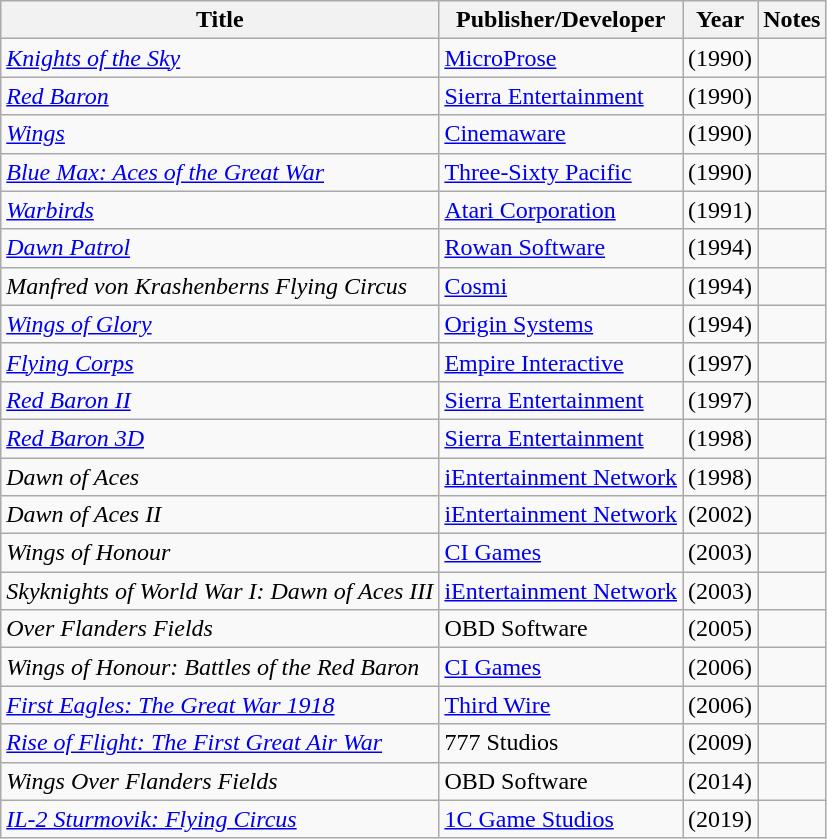<table class="wikitable sortable">
<tr>
<th>Title</th>
<th>Publisher/Developer</th>
<th>Year</th>
<th>Notes</th>
</tr>
<tr>
<td><em><a href='#'>Knights of the Sky</a></em></td>
<td><a href='#'>MicroProse</a></td>
<td>(1990)</td>
<td></td>
</tr>
<tr>
<td><em><a href='#'>Red Baron</a></em></td>
<td><a href='#'>Sierra Entertainment</a></td>
<td>(1990)</td>
<td></td>
</tr>
<tr>
<td><em><a href='#'>Wings</a></em></td>
<td><a href='#'>Cinemaware</a></td>
<td>(1990)</td>
<td></td>
</tr>
<tr>
<td><em><a href='#'>Blue Max: Aces of the Great War</a></em></td>
<td><a href='#'>Three-Sixty Pacific</a></td>
<td>(1990)</td>
<td></td>
</tr>
<tr>
<td><em><a href='#'>Warbirds</a></em></td>
<td><a href='#'>Atari Corporation</a></td>
<td>(1991)</td>
<td></td>
</tr>
<tr>
<td><em><a href='#'>Dawn Patrol</a></em></td>
<td><a href='#'>Rowan Software</a></td>
<td>(1994)</td>
<td></td>
</tr>
<tr>
<td><em>Manfred von Krashenberns Flying Circus</em></td>
<td><a href='#'>Cosmi</a></td>
<td>(1994)</td>
<td></td>
</tr>
<tr>
<td><em><a href='#'>Wings of Glory</a></em></td>
<td><a href='#'>Origin Systems</a></td>
<td>(1994)</td>
<td></td>
</tr>
<tr>
<td><em><a href='#'>Flying Corps</a></em></td>
<td><a href='#'>Empire Interactive</a></td>
<td>(1997)</td>
<td></td>
</tr>
<tr>
<td><em><a href='#'>Red Baron II</a></em></td>
<td><a href='#'>Sierra Entertainment</a></td>
<td>(1997)</td>
<td></td>
</tr>
<tr>
<td><em><a href='#'>Red Baron 3D</a></em></td>
<td><a href='#'>Sierra Entertainment</a></td>
<td>(1998)</td>
<td></td>
</tr>
<tr>
<td><em>Dawn of Aces</em></td>
<td><a href='#'>iEntertainment Network</a></td>
<td>(1998)</td>
<td></td>
</tr>
<tr>
<td><em>Dawn of Aces II</em></td>
<td><a href='#'>iEntertainment Network</a></td>
<td>(2002)</td>
<td></td>
</tr>
<tr>
<td><em>Wings of Honour</em></td>
<td><a href='#'>CI Games</a></td>
<td>(2003)</td>
<td></td>
</tr>
<tr>
<td><em>Skyknights of World War I: Dawn of Aces III</em></td>
<td><a href='#'>iEntertainment Network</a></td>
<td>(2003)</td>
<td></td>
</tr>
<tr>
<td><em>Over Flanders Fields</em></td>
<td>OBD Software</td>
<td>(2005)</td>
<td></td>
</tr>
<tr>
<td><em>Wings of Honour: Battles of the Red Baron</em></td>
<td><a href='#'>CI Games</a></td>
<td>(2006)</td>
<td></td>
</tr>
<tr>
<td><em><a href='#'>First Eagles: The Great War 1918</a></em></td>
<td><a href='#'>Third Wire</a></td>
<td>(2006)</td>
<td></td>
</tr>
<tr>
<td><em><a href='#'>Rise of Flight: The First Great Air War</a></em></td>
<td>777 Studios</td>
<td>(2009)</td>
<td></td>
</tr>
<tr>
<td><em>Wings Over Flanders Fields</em></td>
<td>OBD Software</td>
<td>(2014)</td>
<td></td>
</tr>
<tr>
<td><em><a href='#'>IL-2 Sturmovik: Flying Circus</a></em></td>
<td><a href='#'>1C Game Studios</a></td>
<td>(2019)</td>
<td></td>
</tr>
</table>
